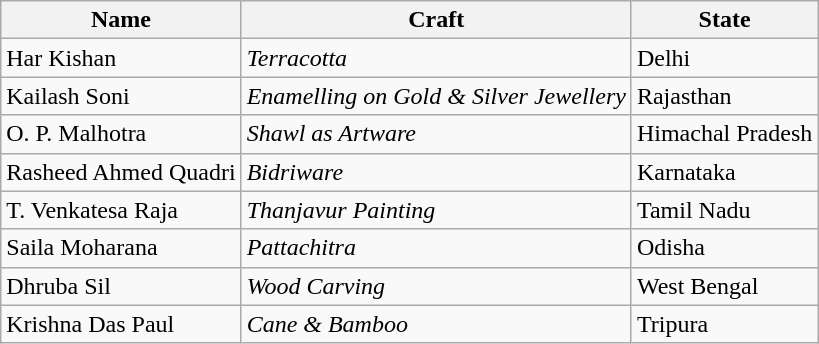<table class="wikitable sortable">
<tr>
<th>Name</th>
<th>Craft</th>
<th>State</th>
</tr>
<tr>
<td>Har Kishan</td>
<td><em>Terracotta</em></td>
<td>Delhi</td>
</tr>
<tr>
<td>Kailash Soni</td>
<td><em>Enamelling on Gold & Silver Jewellery</em></td>
<td>Rajasthan</td>
</tr>
<tr>
<td>O. P. Malhotra</td>
<td><em>Shawl as Artware</em></td>
<td>Himachal Pradesh</td>
</tr>
<tr>
<td>Rasheed Ahmed Quadri</td>
<td><em>Bidriware</em></td>
<td>Karnataka</td>
</tr>
<tr>
<td>T. Venkatesa Raja</td>
<td><em>Thanjavur Painting</em></td>
<td>Tamil Nadu</td>
</tr>
<tr>
<td>Saila Moharana</td>
<td><em>Pattachitra</em></td>
<td>Odisha</td>
</tr>
<tr>
<td>Dhruba Sil</td>
<td><em>Wood Carving</em></td>
<td>West Bengal</td>
</tr>
<tr>
<td>Krishna Das Paul</td>
<td><em>Cane & Bamboo</em></td>
<td>Tripura</td>
</tr>
</table>
